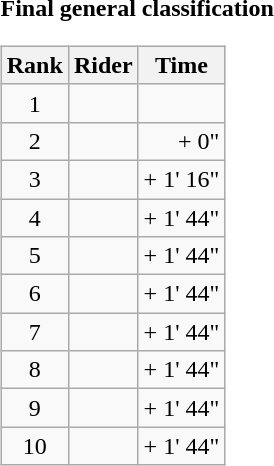<table>
<tr>
<td><strong>Final general classification</strong><br><table class="wikitable">
<tr>
<th scope="col">Rank</th>
<th scope="col">Rider</th>
<th scope="col">Time</th>
</tr>
<tr>
<td style="text-align:center;">1</td>
<td></td>
<td style="text-align:right;"></td>
</tr>
<tr>
<td style="text-align:center;">2</td>
<td></td>
<td style="text-align:right;">+ 0"</td>
</tr>
<tr>
<td style="text-align:center;">3</td>
<td></td>
<td style="text-align:right;">+ 1' 16"</td>
</tr>
<tr>
<td style="text-align:center;">4</td>
<td></td>
<td style="text-align:right;">+ 1' 44"</td>
</tr>
<tr>
<td style="text-align:center;">5</td>
<td></td>
<td style="text-align:right;">+ 1' 44"</td>
</tr>
<tr>
<td style="text-align:center;">6</td>
<td></td>
<td style="text-align:right;">+ 1' 44"</td>
</tr>
<tr>
<td style="text-align:center;">7</td>
<td></td>
<td style="text-align:right;">+ 1' 44"</td>
</tr>
<tr>
<td style="text-align:center;">8</td>
<td></td>
<td style="text-align:right;">+ 1' 44"</td>
</tr>
<tr>
<td style="text-align:center;">9</td>
<td></td>
<td style="text-align:right;">+ 1' 44"</td>
</tr>
<tr>
<td style="text-align:center;">10</td>
<td></td>
<td style="text-align:right;">+ 1' 44"</td>
</tr>
</table>
</td>
</tr>
</table>
